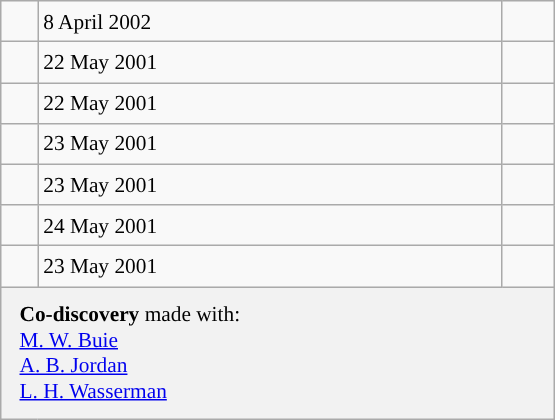<table class="wikitable" style="font-size: 89%; float: left; width: 26em; margin-right: 1em; height: 280px;">
<tr>
<td><strong></strong></td>
<td>8 April 2002</td>
<td> </td>
</tr>
<tr>
<td></td>
<td>22 May 2001</td>
<td> </td>
</tr>
<tr>
<td></td>
<td>22 May 2001</td>
<td> </td>
</tr>
<tr>
<td></td>
<td>23 May 2001</td>
<td> </td>
</tr>
<tr>
<td></td>
<td>23 May 2001</td>
<td> </td>
</tr>
<tr>
<td></td>
<td>24 May 2001</td>
<td> </td>
</tr>
<tr>
<td></td>
<td>23 May 2001</td>
<td> </td>
</tr>
<tr>
<th colspan=3 style="font-weight: normal; text-align: left; padding: 4px 12px;"><strong>Co-discovery</strong> made with:<br> <a href='#'>M. W. Buie</a><br> <a href='#'>A. B. Jordan</a><br> <a href='#'>L. H. Wasserman</a></th>
</tr>
</table>
